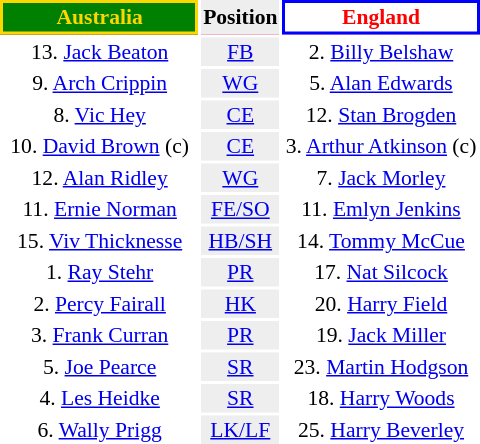<table style="float:right; font-size:90%; margin-left:1em; text-align:center">
<tr style="background:#f03;">
<th align="centre" style="width:126px; border:2px solid gold; background:green; color:gold;">Australia</th>
<th style="background:#eee; color:black;">Position</th>
<th align="centre"  style="width:126px; border:2px solid blue; background:white; color:red;">England</th>
</tr>
<tr>
<td>13. <a href='#'>Jack Beaton</a></td>
<td style="background:#eee;"><a href='#'>FB</a></td>
<td>2. <a href='#'>Billy Belshaw</a></td>
</tr>
<tr>
<td>9. <a href='#'>Arch Crippin</a></td>
<td style="background:#eee;"><a href='#'>WG</a></td>
<td>5. <a href='#'>Alan Edwards</a></td>
</tr>
<tr>
<td>8. <a href='#'>Vic Hey</a></td>
<td style="background:#eee;"><a href='#'>CE</a></td>
<td>12. <a href='#'>Stan Brogden</a></td>
</tr>
<tr>
<td>10. <a href='#'>David Brown</a> (c)</td>
<td style="background:#eee;"><a href='#'>CE</a></td>
<td>3. <a href='#'>Arthur Atkinson</a> (c)</td>
</tr>
<tr>
<td>12. <a href='#'>Alan Ridley</a></td>
<td style="background:#eee;"><a href='#'>WG</a></td>
<td>7. <a href='#'>Jack Morley</a></td>
</tr>
<tr>
<td>11. <a href='#'>Ernie Norman</a></td>
<td style="background:#eee;"><a href='#'>FE/SO</a></td>
<td>11. <a href='#'>Emlyn Jenkins</a></td>
</tr>
<tr>
<td>15. <a href='#'>Viv Thicknesse</a></td>
<td style="background:#eee;"><a href='#'>HB/SH</a></td>
<td>14. <a href='#'>Tommy McCue</a></td>
</tr>
<tr>
<td>1. <a href='#'>Ray Stehr</a></td>
<td style="background:#eee;"><a href='#'>PR</a></td>
<td>17. <a href='#'>Nat Silcock</a></td>
</tr>
<tr>
<td>2. <a href='#'>Percy Fairall</a></td>
<td style="background:#eee;"><a href='#'>HK</a></td>
<td>20. <a href='#'>Harry Field</a></td>
</tr>
<tr>
<td>3. <a href='#'>Frank Curran</a></td>
<td style="background:#eee;"><a href='#'>PR</a></td>
<td>19. <a href='#'>Jack Miller</a></td>
</tr>
<tr>
<td>5. <a href='#'>Joe Pearce</a></td>
<td style="background:#eee;"><a href='#'>SR</a></td>
<td>23. <a href='#'>Martin Hodgson</a></td>
</tr>
<tr>
<td>4. <a href='#'>Les Heidke</a></td>
<td style="background:#eee;"><a href='#'>SR</a></td>
<td>18. <a href='#'>Harry Woods</a></td>
</tr>
<tr>
<td>6. <a href='#'>Wally Prigg</a></td>
<td style="background:#eee;"><a href='#'>LK/LF</a></td>
<td>25. <a href='#'>Harry Beverley</a></td>
</tr>
</table>
